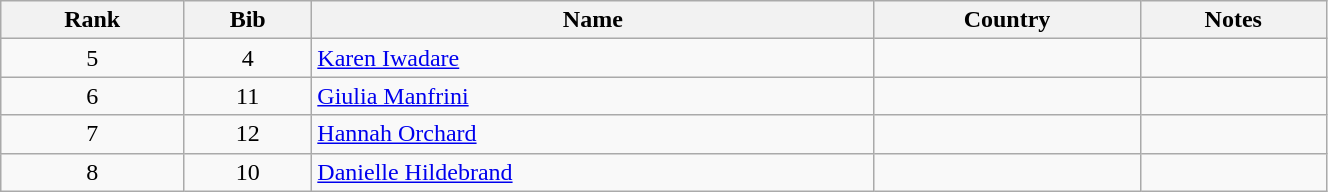<table class="wikitable" style="text-align:center;" width=70%>
<tr>
<th>Rank</th>
<th>Bib</th>
<th>Name</th>
<th>Country</th>
<th>Notes</th>
</tr>
<tr>
<td>5</td>
<td>4</td>
<td align=left><a href='#'>Karen Iwadare</a></td>
<td align=left></td>
<td></td>
</tr>
<tr>
<td>6</td>
<td>11</td>
<td align=left><a href='#'>Giulia Manfrini</a></td>
<td align=left></td>
<td></td>
</tr>
<tr>
<td>7</td>
<td>12</td>
<td align=left><a href='#'>Hannah Orchard</a></td>
<td align=left></td>
<td></td>
</tr>
<tr>
<td>8</td>
<td>10</td>
<td align=left><a href='#'>Danielle Hildebrand</a></td>
<td align=left></td>
<td></td>
</tr>
</table>
